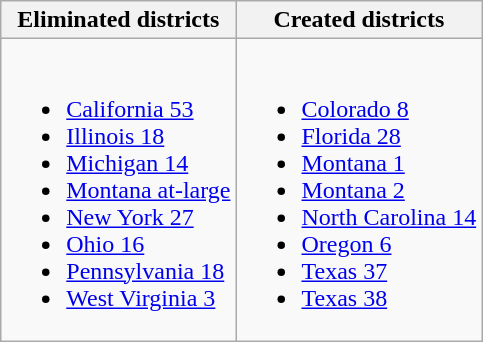<table class="wikitable">
<tr>
<th>Eliminated districts</th>
<th>Created districts</th>
</tr>
<tr>
<td><br><ul><li><a href='#'>California 53</a></li><li><a href='#'>Illinois 18</a></li><li><a href='#'>Michigan 14</a></li><li><a href='#'>Montana at-large</a></li><li><a href='#'>New York 27</a></li><li><a href='#'>Ohio 16</a></li><li><a href='#'>Pennsylvania 18</a></li><li><a href='#'>West Virginia 3</a></li></ul></td>
<td><br><ul><li><a href='#'>Colorado 8</a></li><li><a href='#'>Florida 28</a></li><li><a href='#'>Montana 1</a></li><li><a href='#'>Montana 2</a></li><li><a href='#'>North Carolina 14</a></li><li><a href='#'>Oregon 6</a></li><li><a href='#'>Texas 37</a></li><li><a href='#'>Texas 38</a></li></ul></td>
</tr>
</table>
